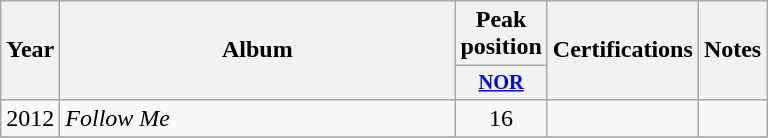<table class="wikitable plainrowheaders" style="text-align:center;">
<tr>
<th scope="col" rowspan="2">Year</th>
<th scope="col" rowspan="2" style="width:16em;">Album</th>
<th scope="col">Peak position</th>
<th scope="col" rowspan="2">Certifications</th>
<th scope="col" rowspan="2">Notes</th>
</tr>
<tr>
<th scope="col" style="width:3em;font-size:85%;"><a href='#'>NOR</a><br></th>
</tr>
<tr>
<td>2012</td>
<td style="text-align:left;"><em>Follow Me</em></td>
<td>16</td>
<td style="text-align:left;"></td>
<td style="text-align:left;"></td>
</tr>
<tr>
</tr>
</table>
